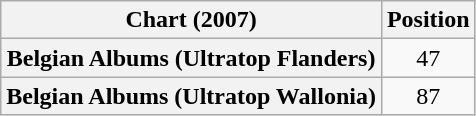<table class="wikitable sortable plainrowheaders" style="text-align:center">
<tr>
<th scope="col">Chart (2007)</th>
<th scope="col">Position</th>
</tr>
<tr>
<th scope="row">Belgian Albums (Ultratop Flanders)</th>
<td>47</td>
</tr>
<tr>
<th scope="row">Belgian Albums (Ultratop Wallonia)</th>
<td>87</td>
</tr>
</table>
